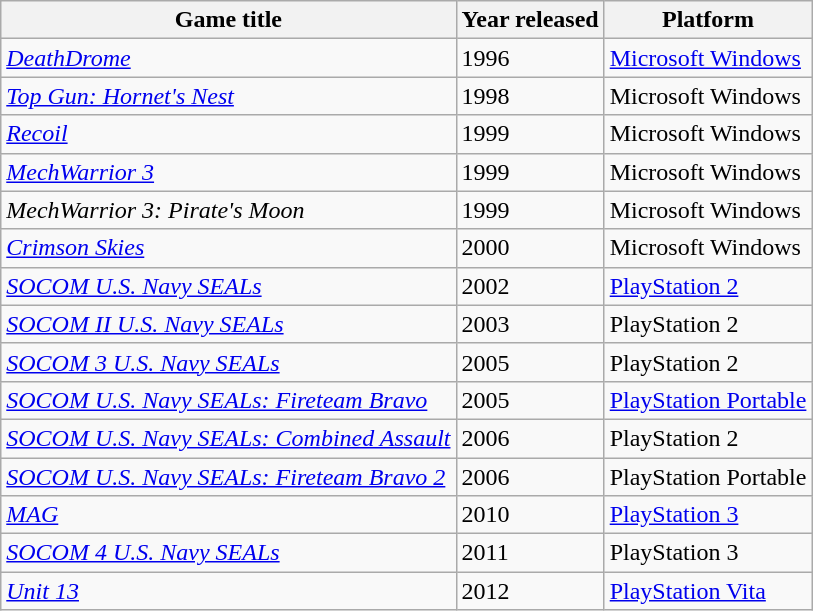<table class="wikitable">
<tr>
<th>Game title</th>
<th>Year released</th>
<th>Platform</th>
</tr>
<tr>
<td><em><a href='#'>DeathDrome</a></em></td>
<td>1996</td>
<td><a href='#'>Microsoft Windows</a></td>
</tr>
<tr>
<td><em><a href='#'>Top Gun: Hornet's Nest</a></em></td>
<td>1998</td>
<td>Microsoft Windows</td>
</tr>
<tr>
<td><em><a href='#'>Recoil</a></em></td>
<td>1999</td>
<td>Microsoft Windows</td>
</tr>
<tr>
<td><em><a href='#'>MechWarrior 3</a></em></td>
<td>1999</td>
<td>Microsoft Windows</td>
</tr>
<tr>
<td><em>MechWarrior 3: Pirate's Moon</em></td>
<td>1999</td>
<td>Microsoft Windows</td>
</tr>
<tr>
<td><em><a href='#'>Crimson Skies</a></em></td>
<td>2000</td>
<td>Microsoft Windows</td>
</tr>
<tr>
<td><em><a href='#'>SOCOM U.S. Navy SEALs</a></em></td>
<td>2002</td>
<td><a href='#'>PlayStation 2</a></td>
</tr>
<tr>
<td><em><a href='#'>SOCOM II U.S. Navy SEALs</a></em></td>
<td>2003</td>
<td>PlayStation 2</td>
</tr>
<tr>
<td><em><a href='#'>SOCOM 3 U.S. Navy SEALs</a></em></td>
<td>2005</td>
<td>PlayStation 2</td>
</tr>
<tr>
<td><em><a href='#'>SOCOM U.S. Navy SEALs: Fireteam Bravo</a></em></td>
<td>2005</td>
<td><a href='#'>PlayStation Portable</a></td>
</tr>
<tr>
<td><em><a href='#'>SOCOM U.S. Navy SEALs: Combined Assault</a></em></td>
<td>2006</td>
<td>PlayStation 2</td>
</tr>
<tr>
<td><em><a href='#'>SOCOM U.S. Navy SEALs: Fireteam Bravo 2</a></em></td>
<td>2006</td>
<td>PlayStation Portable</td>
</tr>
<tr>
<td><em><a href='#'>MAG</a></em></td>
<td>2010</td>
<td><a href='#'>PlayStation 3</a></td>
</tr>
<tr>
<td><em><a href='#'>SOCOM 4 U.S. Navy SEALs</a></em></td>
<td>2011</td>
<td>PlayStation 3</td>
</tr>
<tr>
<td><em><a href='#'>Unit 13</a></em></td>
<td>2012</td>
<td><a href='#'>PlayStation Vita</a></td>
</tr>
</table>
